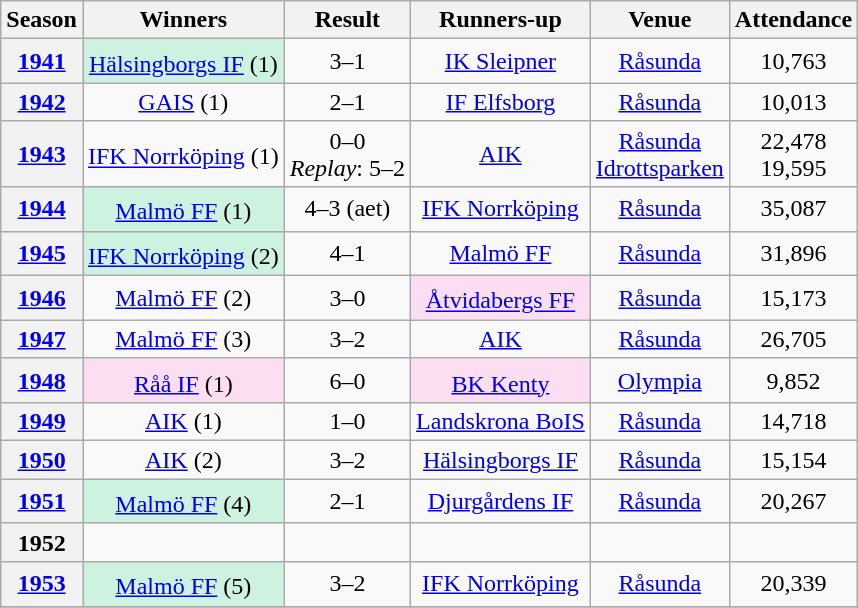<table class="wikitable sortable plainrowheaders" style="text-align: center;">
<tr>
<th scope="col">Season</th>
<th scope="col">Winners</th>
<th scope="col">Result</th>
<th scope="col">Runners-up</th>
<th scope="col">Venue</th>
<th scope="col">Attendance</th>
</tr>
<tr>
<th scope="row" style="text-align:center"><a href='#'>1941</a></th>
<td bgcolor="#CEF2E0" align="center"><a href='#'>Hälsingborgs IF</a> (1)<sup></sup></td>
<td>3–1</td>
<td><a href='#'>IK Sleipner</a></td>
<td><a href='#'>Råsunda</a></td>
<td>10,763</td>
</tr>
<tr>
<th scope="row" style="text-align:center"><a href='#'>1942</a></th>
<td><a href='#'>GAIS</a> (1)</td>
<td>2–1</td>
<td><a href='#'>IF Elfsborg</a></td>
<td><a href='#'>Råsunda</a></td>
<td>10,013</td>
</tr>
<tr>
<th scope="row" style="text-align:center"><a href='#'>1943</a></th>
<td><a href='#'>IFK Norrköping</a> (1)<sup></sup></td>
<td>0–0 <br><em>Replay</em>: 5–2</td>
<td><a href='#'>AIK</a></td>
<td><a href='#'>Råsunda</a><br><a href='#'>Idrottsparken</a></td>
<td>22,478<br>19,595</td>
</tr>
<tr>
<th scope="row" style="text-align:center"><a href='#'>1944</a></th>
<td bgcolor="#CEF2E0" align="center"><a href='#'>Malmö FF</a> (1)<sup></sup></td>
<td>4–3 (aet)</td>
<td><a href='#'>IFK Norrköping</a></td>
<td><a href='#'>Råsunda</a></td>
<td>35,087</td>
</tr>
<tr>
<th scope="row" style="text-align:center"><a href='#'>1945</a></th>
<td bgcolor="#CEF2E0" align="center"><a href='#'>IFK Norrköping</a> (2)<sup></sup></td>
<td>4–1</td>
<td><a href='#'>Malmö FF</a></td>
<td><a href='#'>Råsunda</a></td>
<td>31,896</td>
</tr>
<tr>
<th scope="row" style="text-align:center"><a href='#'>1946</a></th>
<td><a href='#'>Malmö FF</a> (2)</td>
<td>3–0</td>
<td bgcolor="FCDEF2" align="center"><a href='#'>Åtvidabergs FF</a><sup></sup></td>
<td><a href='#'>Råsunda</a></td>
<td>15,173</td>
</tr>
<tr>
<th scope="row" style="text-align:center"><a href='#'>1947</a></th>
<td><a href='#'>Malmö FF</a> (3)</td>
<td>3–2</td>
<td><a href='#'>AIK</a></td>
<td><a href='#'>Råsunda</a></td>
<td>26,705</td>
</tr>
<tr>
<th scope="row" style="text-align:center"><a href='#'>1948</a></th>
<td bgcolor="FCDEF2" align="center"><a href='#'>Råå IF</a> (1)<sup></sup></td>
<td>6–0</td>
<td bgcolor="FCDEF2" align="center"><a href='#'>BK Kenty</a><sup></sup></td>
<td><a href='#'>Olympia</a></td>
<td>9,852</td>
</tr>
<tr>
<th scope="row" style="text-align:center"><a href='#'>1949</a></th>
<td><a href='#'>AIK</a> (1)</td>
<td>1–0</td>
<td><a href='#'>Landskrona BoIS</a></td>
<td><a href='#'>Råsunda</a></td>
<td>14,718</td>
</tr>
<tr>
<th scope="row" style="text-align:center"><a href='#'>1950</a></th>
<td><a href='#'>AIK</a> (2)</td>
<td>3–2</td>
<td><a href='#'>Hälsingborgs IF</a></td>
<td><a href='#'>Råsunda</a></td>
<td>15,154</td>
</tr>
<tr>
<th scope="row" style="text-align:center"><a href='#'>1951</a></th>
<td bgcolor="#CEF2E0" align="center"><a href='#'>Malmö FF</a> (4)<sup></sup></td>
<td>2–1</td>
<td><a href='#'>Djurgårdens IF</a></td>
<td><a href='#'>Råsunda</a></td>
<td>20,267</td>
</tr>
<tr>
<th scope="row" style="text-align:center">1952</th>
<td></td>
<td></td>
<td></td>
<td></td>
<td></td>
</tr>
<tr>
<th scope="row" style="text-align:center"><a href='#'>1953</a></th>
<td bgcolor="#CEF2E0" align="center"><a href='#'>Malmö FF</a> (5)<sup></sup></td>
<td>3–2</td>
<td><a href='#'>IFK Norrköping</a></td>
<td><a href='#'>Råsunda</a></td>
<td>20,339</td>
</tr>
<tr>
</tr>
</table>
